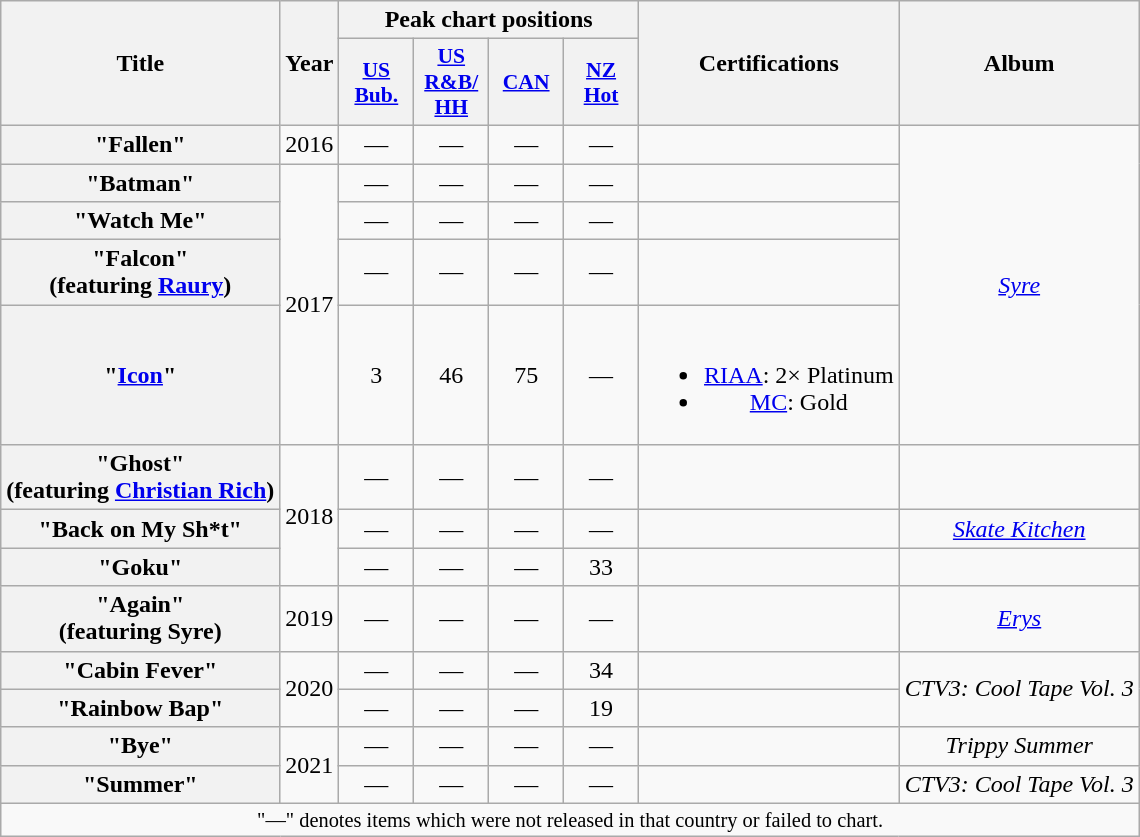<table class="wikitable plainrowheaders" style="text-align:center;">
<tr>
<th scope="col" rowspan="2">Title</th>
<th scope="col" rowspan="2">Year</th>
<th scope="col" colspan="4">Peak chart positions</th>
<th scope="col" rowspan="2">Certifications</th>
<th scope="col" rowspan="2">Album</th>
</tr>
<tr>
<th scope="col" style="width:3em;font-size:90%;"><a href='#'>US<br>Bub.</a><br></th>
<th scope="col" style="width:3em;font-size:90%;"><a href='#'>US<br>R&B/<br>HH</a><br></th>
<th scope="col" style="width:3em;font-size:90%;"><a href='#'>CAN</a><br></th>
<th scope="col" style="width:3em;font-size:90%;"><a href='#'>NZ<br>Hot</a><br></th>
</tr>
<tr>
<th scope="row">"Fallen"</th>
<td>2016</td>
<td>—</td>
<td>—</td>
<td>—</td>
<td>—</td>
<td></td>
<td rowspan="5"><em><a href='#'>Syre</a></em></td>
</tr>
<tr>
<th scope="row">"Batman"</th>
<td rowspan="4">2017</td>
<td>—</td>
<td>—</td>
<td>—</td>
<td>—</td>
<td></td>
</tr>
<tr>
<th scope="row">"Watch Me"</th>
<td>—</td>
<td>—</td>
<td>—</td>
<td>—</td>
<td></td>
</tr>
<tr>
<th scope="row">"Falcon"<br><span>(featuring <a href='#'>Raury</a>)</span></th>
<td>—</td>
<td>—</td>
<td>—</td>
<td>—</td>
<td></td>
</tr>
<tr>
<th scope="row">"<a href='#'>Icon</a>"<br></th>
<td>3</td>
<td>46</td>
<td>75</td>
<td>—</td>
<td><br><ul><li><a href='#'>RIAA</a>: 2× Platinum</li><li><a href='#'>MC</a>: Gold</li></ul></td>
</tr>
<tr>
<th scope="row">"Ghost"<br><span>(featuring <a href='#'>Christian Rich</a>)</span></th>
<td rowspan="3">2018</td>
<td>—</td>
<td>—</td>
<td>—</td>
<td>—</td>
<td></td>
<td></td>
</tr>
<tr>
<th scope="row">"Back on My Sh*t"</th>
<td>—</td>
<td>—</td>
<td>—</td>
<td>—</td>
<td></td>
<td><em><a href='#'>Skate Kitchen</a></em></td>
</tr>
<tr>
<th scope="row">"Goku"</th>
<td>—</td>
<td>—</td>
<td>—</td>
<td>33</td>
<td></td>
<td></td>
</tr>
<tr>
<th scope="row">"Again"<br><span>(featuring Syre)</span></th>
<td>2019</td>
<td>—</td>
<td>—</td>
<td>—</td>
<td>—</td>
<td></td>
<td><em><a href='#'>Erys</a></em></td>
</tr>
<tr>
<th scope="row">"Cabin Fever"</th>
<td rowspan="2">2020</td>
<td>—</td>
<td>—</td>
<td>—</td>
<td>34</td>
<td></td>
<td rowspan="2"><em>CTV3: Cool Tape Vol. 3</em></td>
</tr>
<tr>
<th scope="row">"Rainbow Bap"</th>
<td>—</td>
<td>—</td>
<td>—</td>
<td>19<br></td>
</tr>
<tr>
<th scope="row">"Bye"</th>
<td rowspan="2">2021</td>
<td>—</td>
<td>—</td>
<td>—</td>
<td>—</td>
<td></td>
<td><em>Trippy Summer</em></td>
</tr>
<tr>
<th scope="row">"Summer"</th>
<td>—</td>
<td>—</td>
<td>—</td>
<td>—</td>
<td></td>
<td><em>CTV3: Cool Tape Vol. 3</em></td>
</tr>
<tr>
<td colspan="8" style="font-size:85%;">"—" denotes items which were not released in that country or failed to chart.</td>
</tr>
</table>
